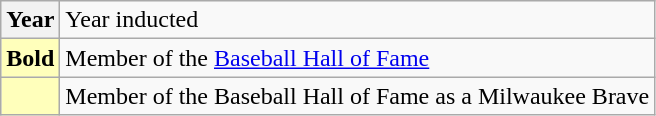<table class="wikitable">
<tr>
<th scope="row">Year</th>
<td>Year inducted</td>
</tr>
<tr>
<th scope="row" style="background:#ffb;"><strong>Bold</strong></th>
<td>Member of the <a href='#'>Baseball Hall of Fame</a></td>
</tr>
<tr>
<th scope="row" style="background:#ffb;"></th>
<td>Member of the Baseball Hall of Fame as a Milwaukee Brave</td>
</tr>
</table>
